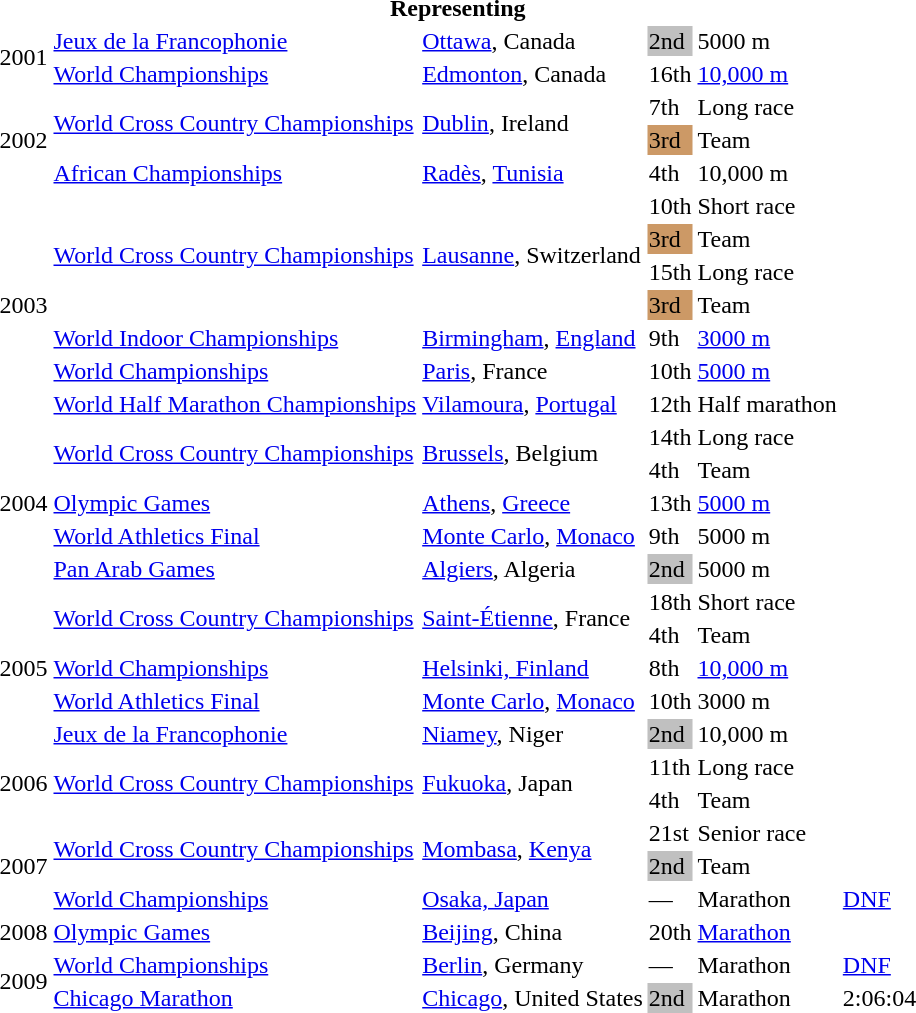<table>
<tr>
<th colspan="6">Representing </th>
</tr>
<tr>
<td rowspan=2>2001</td>
<td><a href='#'>Jeux de la Francophonie</a></td>
<td><a href='#'>Ottawa</a>, Canada</td>
<td bgcolor=silver>2nd</td>
<td>5000 m</td>
</tr>
<tr>
<td><a href='#'>World Championships</a></td>
<td><a href='#'>Edmonton</a>, Canada</td>
<td>16th</td>
<td><a href='#'>10,000 m</a></td>
<td></td>
</tr>
<tr>
<td rowspan=3>2002</td>
<td rowspan=2><a href='#'>World Cross Country Championships</a></td>
<td rowspan=2><a href='#'>Dublin</a>, Ireland</td>
<td>7th</td>
<td>Long race</td>
<td></td>
</tr>
<tr>
<td bgcolor="cc9966">3rd</td>
<td>Team</td>
<td></td>
</tr>
<tr>
<td><a href='#'>African Championships</a></td>
<td><a href='#'>Radès</a>, <a href='#'>Tunisia</a></td>
<td>4th</td>
<td>10,000 m</td>
<td></td>
</tr>
<tr>
<td rowspan=7>2003</td>
<td rowspan=4><a href='#'>World Cross Country Championships</a></td>
<td rowspan=4><a href='#'>Lausanne</a>, Switzerland</td>
<td>10th</td>
<td>Short race</td>
<td></td>
</tr>
<tr>
<td bgcolor="cc9966">3rd</td>
<td>Team</td>
<td></td>
</tr>
<tr>
<td>15th</td>
<td>Long race</td>
<td></td>
</tr>
<tr>
<td bgcolor="cc9966">3rd</td>
<td>Team</td>
<td></td>
</tr>
<tr>
<td><a href='#'>World Indoor Championships</a></td>
<td><a href='#'>Birmingham</a>, <a href='#'>England</a></td>
<td>9th</td>
<td><a href='#'>3000 m</a></td>
<td></td>
</tr>
<tr>
<td><a href='#'>World Championships</a></td>
<td><a href='#'>Paris</a>, France</td>
<td>10th</td>
<td><a href='#'>5000 m</a></td>
<td></td>
</tr>
<tr>
<td><a href='#'>World Half Marathon Championships</a></td>
<td><a href='#'>Vilamoura</a>, <a href='#'>Portugal</a></td>
<td>12th</td>
<td>Half marathon</td>
<td></td>
</tr>
<tr>
<td rowspan=5>2004</td>
<td rowspan=2><a href='#'>World Cross Country Championships</a></td>
<td rowspan=2><a href='#'>Brussels</a>, Belgium</td>
<td>14th</td>
<td>Long race</td>
<td></td>
</tr>
<tr>
<td>4th</td>
<td>Team</td>
<td></td>
</tr>
<tr>
<td><a href='#'>Olympic Games</a></td>
<td><a href='#'>Athens</a>, <a href='#'>Greece</a></td>
<td>13th</td>
<td><a href='#'>5000 m</a></td>
<td></td>
</tr>
<tr>
<td><a href='#'>World Athletics Final</a></td>
<td><a href='#'>Monte Carlo</a>, <a href='#'>Monaco</a></td>
<td>9th</td>
<td>5000 m</td>
<td></td>
</tr>
<tr>
<td><a href='#'>Pan Arab Games</a></td>
<td><a href='#'>Algiers</a>, Algeria</td>
<td bgcolor=silver>2nd</td>
<td>5000 m</td>
<td></td>
</tr>
<tr>
<td rowspan=5>2005</td>
<td rowspan=2><a href='#'>World Cross Country Championships</a></td>
<td rowspan=2><a href='#'>Saint-Étienne</a>, France</td>
<td>18th</td>
<td>Short race</td>
<td></td>
</tr>
<tr>
<td>4th</td>
<td>Team</td>
<td></td>
</tr>
<tr>
<td><a href='#'>World Championships</a></td>
<td><a href='#'>Helsinki, Finland</a></td>
<td>8th</td>
<td><a href='#'>10,000 m</a></td>
<td></td>
</tr>
<tr>
<td><a href='#'>World Athletics Final</a></td>
<td><a href='#'>Monte Carlo</a>, <a href='#'>Monaco</a></td>
<td>10th</td>
<td>3000 m</td>
<td></td>
</tr>
<tr>
<td><a href='#'>Jeux de la Francophonie</a></td>
<td><a href='#'>Niamey</a>, Niger</td>
<td bgcolor=silver>2nd</td>
<td>10,000 m</td>
<td></td>
</tr>
<tr>
<td rowspan=2>2006</td>
<td rowspan=2><a href='#'>World Cross Country Championships</a></td>
<td rowspan=2><a href='#'>Fukuoka</a>, Japan</td>
<td>11th</td>
<td>Long race</td>
<td></td>
</tr>
<tr>
<td>4th</td>
<td>Team</td>
<td></td>
</tr>
<tr>
<td rowspan=3>2007</td>
<td rowspan=2><a href='#'>World Cross Country Championships</a></td>
<td rowspan=2><a href='#'>Mombasa</a>, <a href='#'>Kenya</a></td>
<td>21st</td>
<td>Senior race</td>
<td></td>
</tr>
<tr>
<td bgcolor="silver">2nd</td>
<td>Team</td>
<td></td>
</tr>
<tr>
<td><a href='#'>World Championships</a></td>
<td><a href='#'>Osaka, Japan</a></td>
<td>—</td>
<td>Marathon</td>
<td><a href='#'>DNF</a></td>
</tr>
<tr>
<td>2008</td>
<td><a href='#'>Olympic Games</a></td>
<td><a href='#'>Beijing</a>, China</td>
<td>20th</td>
<td><a href='#'>Marathon</a></td>
<td></td>
</tr>
<tr>
<td rowspan=2>2009</td>
<td><a href='#'>World Championships</a></td>
<td><a href='#'>Berlin</a>, Germany</td>
<td>—</td>
<td>Marathon</td>
<td><a href='#'>DNF</a></td>
</tr>
<tr>
<td><a href='#'>Chicago Marathon</a></td>
<td><a href='#'>Chicago</a>, United States</td>
<td bgcolor="silver">2nd</td>
<td>Marathon</td>
<td>2:06:04 </td>
</tr>
</table>
